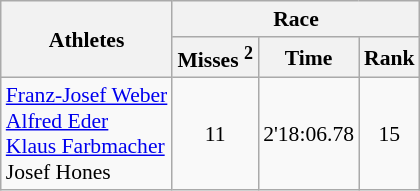<table class="wikitable" border="1" style="font-size:90%">
<tr>
<th rowspan=2>Athletes</th>
<th colspan=3>Race</th>
</tr>
<tr>
<th>Misses <sup>2</sup></th>
<th>Time</th>
<th>Rank</th>
</tr>
<tr>
<td><a href='#'>Franz-Josef Weber</a><br><a href='#'>Alfred Eder</a><br><a href='#'>Klaus Farbmacher</a><br>Josef Hones</td>
<td align=center>11</td>
<td align=center>2'18:06.78</td>
<td align=center>15</td>
</tr>
</table>
